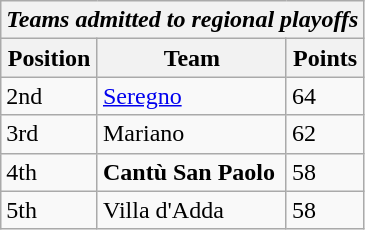<table class="wikitable">
<tr>
<th colspan="3"><em>Teams admitted to regional playoffs</em></th>
</tr>
<tr>
<th>Position</th>
<th>Team</th>
<th>Points</th>
</tr>
<tr>
<td>2nd</td>
<td><a href='#'>Seregno</a></td>
<td>64</td>
</tr>
<tr>
<td>3rd</td>
<td>Mariano</td>
<td>62</td>
</tr>
<tr>
<td>4th</td>
<td><strong>Cantù San Paolo</strong></td>
<td>58</td>
</tr>
<tr>
<td>5th</td>
<td>Villa d'Adda</td>
<td>58</td>
</tr>
</table>
